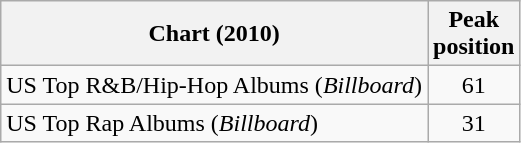<table class="wikitable sortable">
<tr>
<th>Chart (2010)</th>
<th>Peak<br>position</th>
</tr>
<tr>
<td>US Top R&B/Hip-Hop Albums (<em>Billboard</em>)</td>
<td style="text-align:center;">61</td>
</tr>
<tr>
<td>US Top Rap Albums (<em>Billboard</em>)</td>
<td style="text-align:center;">31</td>
</tr>
</table>
